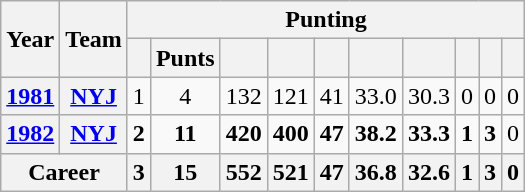<table class=wikitable style="text-align:center;">
<tr>
<th rowspan="2">Year</th>
<th rowspan="2">Team</th>
<th colspan="10">Punting</th>
</tr>
<tr>
<th></th>
<th>Punts</th>
<th></th>
<th></th>
<th></th>
<th></th>
<th></th>
<th></th>
<th></th>
<th></th>
</tr>
<tr>
<th><a href='#'>1981</a></th>
<th><a href='#'>NYJ</a></th>
<td>1</td>
<td>4</td>
<td>132</td>
<td>121</td>
<td>41</td>
<td>33.0</td>
<td>30.3</td>
<td>0</td>
<td>0</td>
<td>0</td>
</tr>
<tr>
<th><a href='#'>1982</a></th>
<th><a href='#'>NYJ</a></th>
<td><strong>2</strong></td>
<td><strong>11</strong></td>
<td><strong>420</strong></td>
<td><strong>400</strong></td>
<td><strong>47</strong></td>
<td><strong>38.2</strong></td>
<td><strong>33.3</strong></td>
<td><strong>1</strong></td>
<td><strong>3</strong></td>
<td>0</td>
</tr>
<tr>
<th colspan="2">Career</th>
<th>3</th>
<th>15</th>
<th>552</th>
<th>521</th>
<th>47</th>
<th>36.8</th>
<th>32.6</th>
<th>1</th>
<th>3</th>
<th>0</th>
</tr>
</table>
